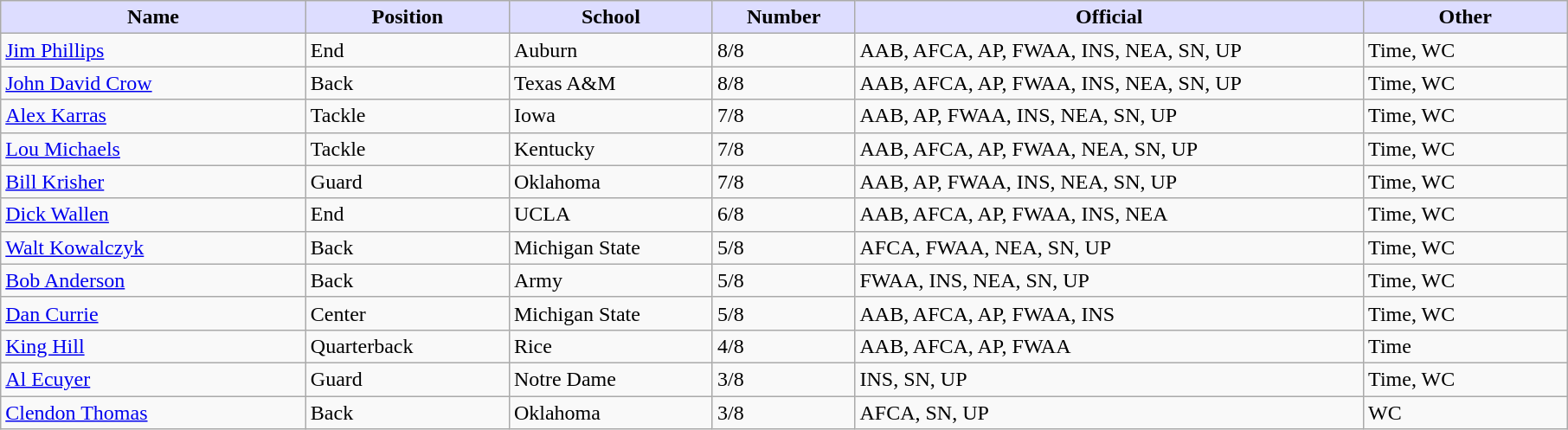<table class="wikitable sortable">
<tr>
<th style="background:#ddf; width:15%;">Name</th>
<th style="background:#ddf; width:10%;">Position</th>
<th style="background:#ddf; width:10%;">School</th>
<th style="background:#ddf; width:7%;">Number</th>
<th style="background:#ddf; width:25%;">Official</th>
<th style="background:#ddf; width:10%;">Other</th>
</tr>
<tr style="text-align:left;">
<td><a href='#'>Jim Phillips</a></td>
<td>End</td>
<td>Auburn</td>
<td>8/8</td>
<td>AAB, AFCA, AP, FWAA, INS, NEA, SN, UP</td>
<td>Time, WC</td>
</tr>
<tr style="text-align:left;">
<td><a href='#'>John David Crow</a></td>
<td>Back</td>
<td>Texas A&M</td>
<td>8/8</td>
<td>AAB, AFCA, AP, FWAA, INS, NEA, SN, UP</td>
<td>Time, WC</td>
</tr>
<tr style="text-align:left;">
<td><a href='#'>Alex Karras</a></td>
<td>Tackle</td>
<td>Iowa</td>
<td>7/8</td>
<td>AAB, AP, FWAA, INS, NEA, SN, UP</td>
<td>Time, WC</td>
</tr>
<tr style="text-align:left;">
<td><a href='#'>Lou Michaels</a></td>
<td>Tackle</td>
<td>Kentucky</td>
<td>7/8</td>
<td>AAB, AFCA, AP, FWAA, NEA, SN, UP</td>
<td>Time, WC</td>
</tr>
<tr style="text-align:left;">
<td><a href='#'>Bill Krisher</a></td>
<td>Guard</td>
<td>Oklahoma</td>
<td>7/8</td>
<td>AAB, AP, FWAA, INS, NEA, SN, UP</td>
<td>Time, WC</td>
</tr>
<tr style="text-align:left;">
<td><a href='#'>Dick Wallen</a></td>
<td>End</td>
<td>UCLA</td>
<td>6/8</td>
<td>AAB, AFCA, AP, FWAA, INS, NEA</td>
<td>Time, WC</td>
</tr>
<tr style="text-align:left;">
<td><a href='#'>Walt Kowalczyk</a></td>
<td>Back</td>
<td>Michigan State</td>
<td>5/8</td>
<td>AFCA, FWAA, NEA, SN, UP</td>
<td>Time, WC</td>
</tr>
<tr style="text-align:left;">
<td><a href='#'>Bob Anderson</a></td>
<td>Back</td>
<td>Army</td>
<td>5/8</td>
<td>FWAA, INS, NEA, SN, UP</td>
<td>Time, WC</td>
</tr>
<tr style="text-align:left;">
<td><a href='#'>Dan Currie</a></td>
<td>Center</td>
<td>Michigan State</td>
<td>5/8</td>
<td>AAB, AFCA, AP, FWAA, INS</td>
<td>Time, WC</td>
</tr>
<tr style="text-align:left;">
<td><a href='#'>King Hill</a></td>
<td>Quarterback</td>
<td>Rice</td>
<td>4/8</td>
<td>AAB, AFCA, AP, FWAA</td>
<td>Time</td>
</tr>
<tr style="text-align:left;">
<td><a href='#'>Al Ecuyer</a></td>
<td>Guard</td>
<td>Notre Dame</td>
<td>3/8</td>
<td>INS, SN, UP</td>
<td>Time, WC</td>
</tr>
<tr style="text-align:left;">
<td><a href='#'>Clendon Thomas</a></td>
<td>Back</td>
<td>Oklahoma</td>
<td>3/8</td>
<td>AFCA, SN, UP</td>
<td>WC</td>
</tr>
</table>
